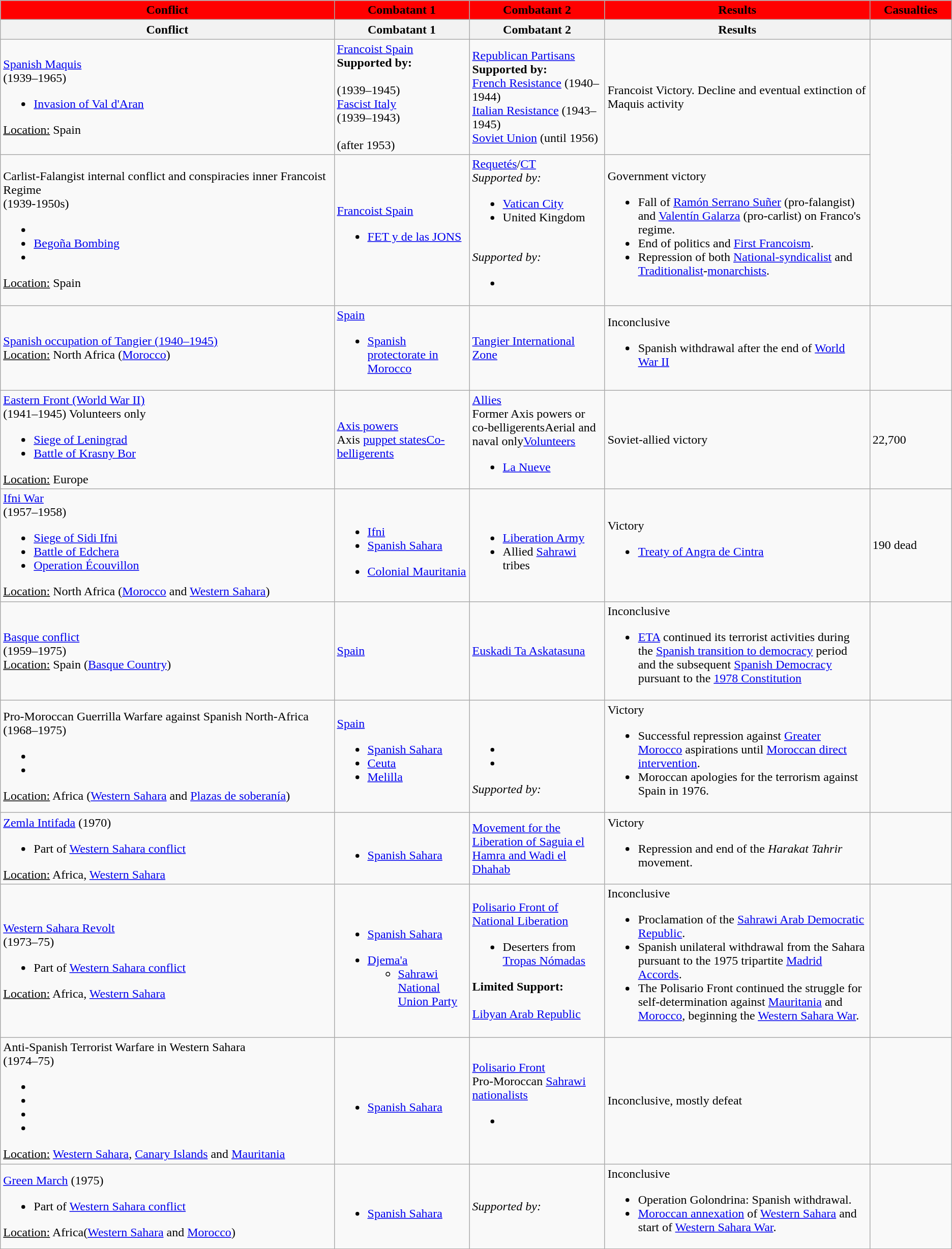<table class="wikitable">
<tr>
<th style="background:red"><span>Conflict</span></th>
<th style="background:red" width=170px><span>Combatant 1</span></th>
<th style="background:red" width=170px><span>Combatant 2</span></th>
<th style="background:red" width=340px><span>Results</span></th>
<th style="background:red" width=100px><span>Casualties</span></th>
</tr>
<tr>
<th>Conflict</th>
<th>Combatant 1</th>
<th>Combatant 2</th>
<th>Results</th>
<th></th>
</tr>
<tr>
<td><a href='#'>Spanish Maquis</a><br>(1939–1965)<br><ul><li><a href='#'>Invasion of Val d'Aran</a></li></ul><u>Location:</u> Spain</td>
<td> <a href='#'>Francoist Spain</a><br><strong>Supported by:</strong><br> <br> (1939–1945)<br> <a href='#'>Fascist Italy</a> <br> (1939–1943) <br>  <br> (after 1953)</td>
<td> <a href='#'>Republican Partisans</a><br><strong>Supported by:</strong><br> <a href='#'>French Resistance</a> (1940–1944)<br> <a href='#'>Italian Resistance</a> (1943–1945)<br> <a href='#'>Soviet Union</a> (until 1956)</td>
<td>Francoist Victory. Decline and eventual extinction of Maquis activity</td>
</tr>
<tr>
<td>Carlist-Falangist internal conflict and conspiracies inner Francoist Regime<br>(1939-1950s)<ul><li></li><li><a href='#'>Begoña Bombing</a></li><li></li></ul><u>Location:</u> Spain</td>
<td> <a href='#'>Francoist Spain</a><br><ul><li><a href='#'>FET y de las JONS</a></li></ul></td>
<td> <a href='#'>Requetés</a>/<a href='#'>CT</a><br><em>Supported by:</em><ul><li> <a href='#'>Vatican City</a></li><li> United Kingdom</li></ul> <br><em>Supported by:</em><ul><li></li></ul></td>
<td>Government victory<br><ul><li>Fall of <a href='#'>Ramón Serrano Suñer</a> (pro-falangist) and <a href='#'>Valentín Galarza</a> (pro-carlist) on Franco's regime.</li><li>End of  politics and <a href='#'>First Francoism</a>. </li><li>Repression of both <a href='#'>National-syndicalist</a> and <a href='#'>Traditionalist</a>-<a href='#'>monarchists</a>.</li></ul></td>
</tr>
<tr>
<td><a href='#'>Spanish occupation of Tangier (1940–1945)</a><br><u>Location:</u> North Africa (<a href='#'>Morocco</a>)</td>
<td> <a href='#'>Spain</a><br><ul><li> <a href='#'>Spanish protectorate in Morocco</a></li></ul></td>
<td> <a href='#'>Tangier International Zone</a></td>
<td>Inconclusive<br><ul><li>Spanish withdrawal after the end of <a href='#'>World War II</a></li></ul></td>
<td></td>
</tr>
<tr>
<td><a href='#'>Eastern Front (World War II)</a><br>(1941–1945) Volunteers only<br><ul><li><a href='#'>Siege of Leningrad</a></li><li><a href='#'>Battle of Krasny Bor</a></li></ul><u>Location:</u> Europe</td>
<td><a href='#'>Axis powers</a><br>Axis <a href='#'>puppet states</a><a href='#'>Co-belligerents</a></td>
<td><a href='#'>Allies</a><br>Former Axis powers or co-belligerentsAerial and naval only<a href='#'>Volunteers</a><ul><li><a href='#'>La Nueve</a></li></ul></td>
<td>Soviet-allied victory</td>
<td>22,700</td>
</tr>
<tr>
<td><a href='#'>Ifni War</a><br>(1957–1958)<br><ul><li><a href='#'>Siege of Sidi Ifni</a></li><li><a href='#'>Battle of Edchera</a></li><li><a href='#'>Operation Écouvillon</a></li></ul><u>Location:</u> North Africa (<a href='#'>Morocco</a> and <a href='#'>Western Sahara</a>)</td>
<td><br><ul><li> <a href='#'>Ifni</a></li><li> <a href='#'>Spanish Sahara</a></li></ul><ul><li><a href='#'>Colonial Mauritania</a></li></ul></td>
<td><br><ul><li><a href='#'>Liberation Army</a></li><li>Allied <a href='#'>Sahrawi</a> tribes</li></ul></td>
<td>Victory<br><ul><li><a href='#'>Treaty of Angra de Cintra</a></li></ul></td>
<td>190 dead</td>
</tr>
<tr>
<td><a href='#'>Basque conflict</a><br>(1959–1975)<br><u>Location:</u> Spain (<a href='#'>Basque Country</a>)</td>
<td> <a href='#'>Spain</a></td>
<td> <a href='#'>Euskadi Ta Askatasuna</a></td>
<td>Inconclusive<br><ul><li><a href='#'>ETA</a> continued its terrorist activities during the <a href='#'>Spanish transition to democracy</a> period and the subsequent <a href='#'>Spanish Democracy</a> pursuant to the <a href='#'>1978 Constitution</a></li></ul></td>
<td></td>
</tr>
<tr>
<td>Pro-Moroccan Guerrilla Warfare against Spanish North-Africa<br>(1968–1975)<ul><li></li><li></li></ul><u>Location:</u> Africa (<a href='#'>Western Sahara</a> and <a href='#'>Plazas de soberanía</a>)</td>
<td> <a href='#'>Spain</a><br><ul><li> <a href='#'>Spanish Sahara</a></li><li> <a href='#'>Ceuta</a></li><li> <a href='#'>Melilla</a></li></ul></td>
<td><br><ul><li></li><li></li></ul><em>Supported by:</em><br></td>
<td>Victory<br><ul><li>Successful repression against <a href='#'>Greater Morocco</a> aspirations until <a href='#'>Moroccan direct intervention</a>.</li><li>Moroccan apologies for the terrorism against Spain in 1976.</li></ul></td>
<td></td>
</tr>
<tr>
<td><a href='#'>Zemla Intifada</a> (1970)<br><ul><li>Part of <a href='#'>Western Sahara conflict</a></li></ul><u>Location:</u> Africa, <a href='#'>Western Sahara</a></td>
<td><br><ul><li> <a href='#'>Spanish Sahara</a></li></ul></td>
<td> <a href='#'>Movement for the Liberation of Saguia el Hamra and Wadi el Dhahab</a></td>
<td>Victory<br><ul><li>Repression and end of the <em>Harakat Tahrir</em> movement.</li></ul></td>
<td></td>
</tr>
<tr>
<td><a href='#'>Western Sahara Revolt</a><br>(1973–75)<br><ul><li>Part of <a href='#'>Western Sahara conflict</a></li></ul><u>Location:</u> Africa, <a href='#'>Western Sahara</a></td>
<td><br><ul><li> <a href='#'>Spanish Sahara</a></li></ul><ul><li><a href='#'>Djema'a</a><ul><li> <a href='#'>Sahrawi National Union Party</a></li></ul></li></ul></td>
<td> <a href='#'>Polisario Front of National Liberation</a><br><ul><li>Deserters from <a href='#'>Tropas Nómadas</a></li></ul><strong>Limited Support:</strong><br><br> <a href='#'>Libyan Arab Republic</a></td>
<td>Inconclusive<br><ul><li>Proclamation of the <a href='#'>Sahrawi Arab Democratic Republic</a>.</li><li>Spanish unilateral withdrawal from the Sahara pursuant to the 1975 tripartite <a href='#'>Madrid Accords</a>.</li><li>The Polisario Front continued the struggle for self-determination against <a href='#'>Mauritania</a> and <a href='#'>Morocco</a>, beginning the <a href='#'>Western Sahara War</a>.</li></ul></td>
<td></td>
</tr>
<tr>
<td>Anti-Spanish Terrorist Warfare in Western Sahara<br>(1974–75)<ul><li></li><li></li><li></li><li></li></ul><u>Location:</u> <a href='#'>Western Sahara</a>, <a href='#'>Canary Islands</a> and <a href='#'>Mauritania</a></td>
<td><br><ul><li> <a href='#'>Spanish Sahara</a></li></ul></td>
<td> <a href='#'>Polisario Front</a><br> Pro-Moroccan <a href='#'>Sahrawi nationalists</a><ul><li></li></ul></td>
<td>Inconclusive, mostly defeat</td>
<td></td>
</tr>
<tr>
<td><a href='#'>Green March</a> (1975)<br><ul><li>Part of <a href='#'>Western Sahara conflict</a></li></ul><u>Location:</u> Africa(<a href='#'>Western Sahara</a> and <a href='#'>Morocco</a>)</td>
<td><br><ul><li> <a href='#'>Spanish Sahara</a></li></ul></td>
<td> <em>Supported by:</em><br></td>
<td>Inconclusive<br><ul><li>Operation Golondrina: Spanish withdrawal.</li><li><a href='#'>Moroccan annexation</a> of <a href='#'>Western Sahara</a> and start of <a href='#'>Western Sahara War</a>.</li></ul></td>
<td></td>
</tr>
</table>
